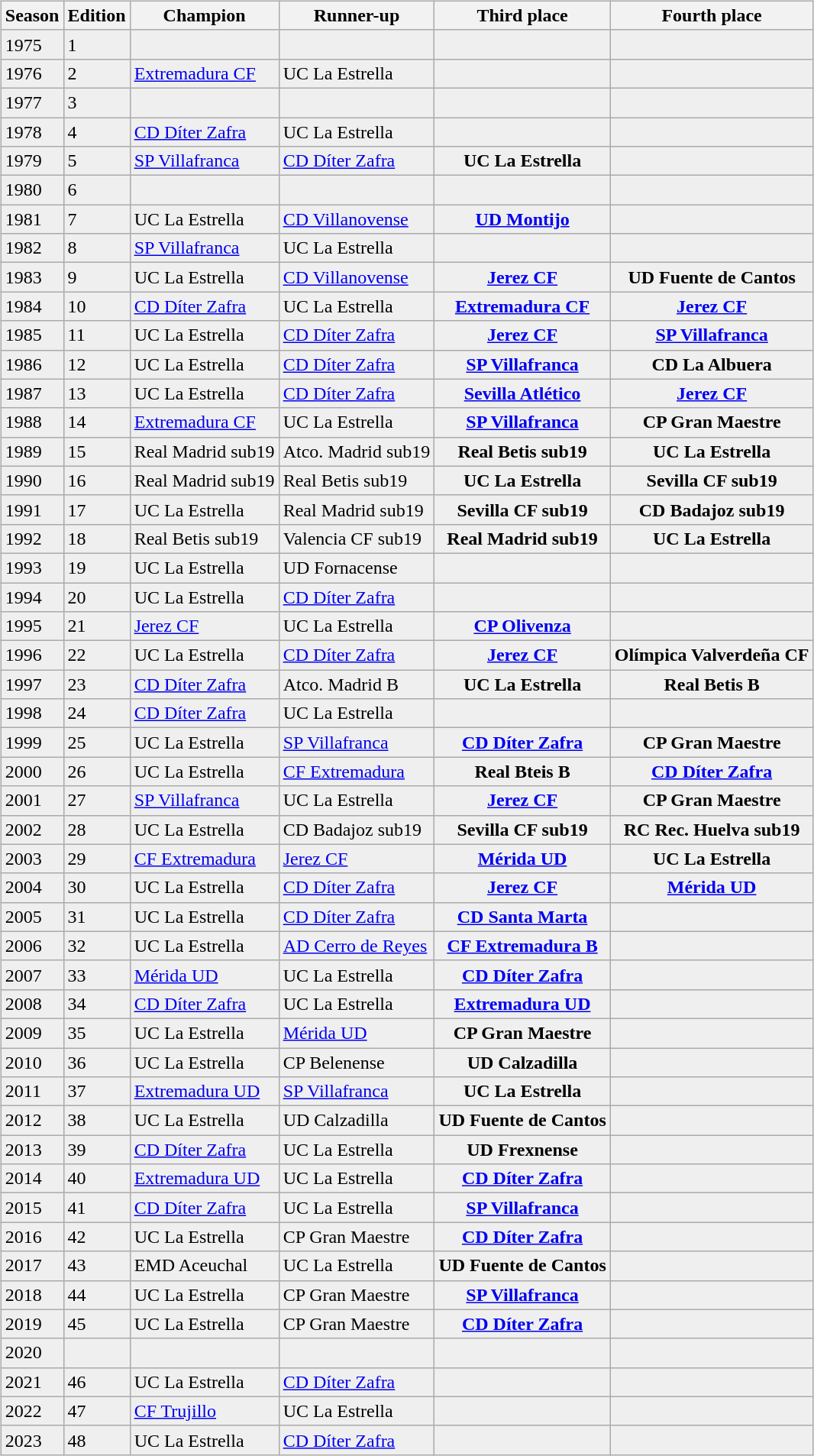<table>
<tr>
<td valign="top" width=0%><br><table class="wikitable">
<tr style="background:#f0f6fa;">
<th><strong>Season</strong></th>
<th><strong>Edition</strong></th>
<th><strong>Champion</strong></th>
<th><strong>Runner-up</strong></th>
<th><strong>Third place</strong></th>
<th><strong>Fourth place</strong></th>
</tr>
<tr>
<td style="background:#efefef;">1975</td>
<td style="background:#efefef;">1</td>
<td style="background:#efefef;"></td>
<td style="background:#efefef;"></td>
<th style="background:#efefef;"></th>
<th style="background:#efefef;"></th>
</tr>
<tr>
<td style="background:#efefef;">1976</td>
<td style="background:#efefef;">2</td>
<td style="background:#efefef;"><a href='#'>Extremadura CF</a></td>
<td style="background:#efefef;">UC La Estrella</td>
<th style="background:#efefef;"></th>
<th style="background:#efefef;"></th>
</tr>
<tr>
<td style="background:#efefef;">1977</td>
<td style="background:#efefef;">3</td>
<td style="background:#efefef;"></td>
<td style="background:#efefef;"></td>
<th style="background:#efefef;"></th>
<th style="background:#efefef;"></th>
</tr>
<tr>
<td style="background:#efefef;">1978</td>
<td style="background:#efefef;">4</td>
<td style="background:#efefef;"><a href='#'>CD Díter Zafra</a></td>
<td style="background:#efefef;">UC La Estrella</td>
<th style="background:#efefef;"></th>
<th style="background:#efefef;"></th>
</tr>
<tr>
<td style="background:#efefef;">1979</td>
<td style="background:#efefef;">5</td>
<td style="background:#efefef;"><a href='#'>SP Villafranca</a></td>
<td style="background:#efefef;"><a href='#'>CD Díter Zafra</a></td>
<th style="background:#efefef;">UC La Estrella</th>
<th style="background:#efefef;"></th>
</tr>
<tr>
<td style="background:#efefef;">1980</td>
<td style="background:#efefef;">6</td>
<td style="background:#efefef;"></td>
<td style="background:#efefef;"></td>
<th style="background:#efefef;"></th>
<th style="background:#efefef;"></th>
</tr>
<tr>
<td style="background:#efefef;">1981</td>
<td style="background:#efefef;">7</td>
<td style="background:#efefef;">UC La Estrella</td>
<td style="background:#efefef;"><a href='#'>CD Villanovense</a></td>
<th style="background:#efefef;"><a href='#'>UD Montijo</a></th>
<th style="background:#efefef;"></th>
</tr>
<tr>
<td style="background:#efefef;">1982</td>
<td style="background:#efefef;">8</td>
<td style="background:#efefef;"><a href='#'>SP Villafranca</a></td>
<td style="background:#efefef;">UC La Estrella</td>
<th style="background:#efefef;"></th>
<th style="background:#efefef;"></th>
</tr>
<tr>
<td style="background:#efefef;">1983</td>
<td style="background:#efefef;">9</td>
<td style="background:#efefef;">UC La Estrella</td>
<td style="background:#efefef;"><a href='#'>CD Villanovense</a></td>
<th style="background:#efefef;"><a href='#'>Jerez CF</a></th>
<th style="background:#efefef;">UD Fuente de Cantos</th>
</tr>
<tr>
<td style="background:#efefef;">1984</td>
<td style="background:#efefef;">10</td>
<td style="background:#efefef;"><a href='#'>CD Díter Zafra</a></td>
<td style="background:#efefef;">UC La Estrella</td>
<th style="background:#efefef;"><a href='#'>Extremadura CF</a></th>
<th style="background:#efefef;"><a href='#'>Jerez CF</a></th>
</tr>
<tr>
<td style="background:#efefef;">1985</td>
<td style="background:#efefef;">11</td>
<td style="background:#efefef;">UC La Estrella</td>
<td style="background:#efefef;"><a href='#'>CD Díter Zafra</a></td>
<th style="background:#efefef;"><a href='#'>Jerez CF</a></th>
<th style="background:#efefef;"><a href='#'>SP Villafranca</a></th>
</tr>
<tr>
<td style="background:#efefef;">1986</td>
<td style="background:#efefef;">12</td>
<td style="background:#efefef;">UC La Estrella</td>
<td style="background:#efefef;"><a href='#'>CD Díter Zafra</a></td>
<th style="background:#efefef;"><a href='#'>SP Villafranca</a></th>
<th style="background:#efefef;">CD La Albuera</th>
</tr>
<tr>
<td style="background:#efefef;">1987</td>
<td style="background:#efefef;">13</td>
<td style="background:#efefef;">UC La Estrella</td>
<td style="background:#efefef;"><a href='#'>CD Díter Zafra</a></td>
<th style="background:#efefef;"><a href='#'>Sevilla Atlético</a></th>
<th style="background:#efefef;"><a href='#'>Jerez CF</a></th>
</tr>
<tr>
<td style="background:#efefef;">1988</td>
<td style="background:#efefef;">14</td>
<td style="background:#efefef;"><a href='#'>Extremadura CF</a></td>
<td style="background:#efefef;">UC La Estrella</td>
<th style="background:#efefef;"><a href='#'>SP Villafranca</a></th>
<th style="background:#efefef;">CP Gran Maestre</th>
</tr>
<tr>
<td style="background:#efefef;">1989</td>
<td style="background:#efefef;">15</td>
<td style="background:#efefef;">Real Madrid sub19</td>
<td style="background:#efefef;">Atco. Madrid sub19</td>
<th style="background:#efefef;">Real Betis sub19</th>
<th style="background:#efefef;">UC La Estrella</th>
</tr>
<tr>
<td style="background:#efefef;">1990</td>
<td style="background:#efefef;">16</td>
<td style="background:#efefef;">Real Madrid sub19</td>
<td style="background:#efefef;">Real Betis sub19</td>
<th style="background:#efefef;">UC La Estrella</th>
<th style="background:#efefef;">Sevilla CF sub19</th>
</tr>
<tr>
<td style="background:#efefef;">1991</td>
<td style="background:#efefef;">17</td>
<td style="background:#efefef;">UC La Estrella</td>
<td style="background:#efefef;">Real Madrid sub19</td>
<th style="background:#efefef;">Sevilla CF sub19</th>
<th style="background:#efefef;">CD Badajoz sub19</th>
</tr>
<tr>
<td style="background:#efefef;">1992</td>
<td style="background:#efefef;">18</td>
<td style="background:#efefef;">Real Betis sub19</td>
<td style="background:#efefef;">Valencia CF sub19</td>
<th style="background:#efefef;">Real Madrid sub19</th>
<th style="background:#efefef;">UC La Estrella</th>
</tr>
<tr>
<td style="background:#efefef;">1993</td>
<td style="background:#efefef;">19</td>
<td style="background:#efefef;">UC La Estrella</td>
<td style="background:#efefef;">UD Fornacense</td>
<th style="background:#efefef;"></th>
<th style="background:#efefef;"></th>
</tr>
<tr>
<td style="background:#efefef;">1994</td>
<td style="background:#efefef;">20</td>
<td style="background:#efefef;">UC La Estrella</td>
<td style="background:#efefef;"><a href='#'>CD Díter Zafra</a></td>
<th style="background:#efefef;"></th>
<th style="background:#efefef;"></th>
</tr>
<tr>
<td style="background:#efefef;">1995</td>
<td style="background:#efefef;">21</td>
<td style="background:#efefef;"><a href='#'>Jerez CF</a></td>
<td style="background:#efefef;">UC La Estrella</td>
<th style="background:#efefef;"><a href='#'>CP Olivenza</a></th>
<th style="background:#efefef;"></th>
</tr>
<tr>
<td style="background:#efefef;">1996</td>
<td style="background:#efefef;">22</td>
<td style="background:#efefef;">UC La Estrella</td>
<td style="background:#efefef;"><a href='#'>CD Díter Zafra</a></td>
<th style="background:#efefef;"><a href='#'>Jerez CF</a></th>
<th style="background:#efefef;">Olímpica Valverdeña CF</th>
</tr>
<tr>
<td style="background:#efefef;">1997</td>
<td style="background:#efefef;">23</td>
<td style="background:#efefef;"><a href='#'>CD Díter Zafra</a></td>
<td style="background:#efefef;">Atco. Madrid B</td>
<th style="background:#efefef;">UC La Estrella</th>
<th style="background:#efefef;">Real Betis B</th>
</tr>
<tr>
<td style="background:#efefef;">1998</td>
<td style="background:#efefef;">24</td>
<td style="background:#efefef;"><a href='#'>CD Díter Zafra</a></td>
<td style="background:#efefef;">UC La Estrella</td>
<th style="background:#efefef;"></th>
<th style="background:#efefef;"></th>
</tr>
<tr>
<td style="background:#efefef;">1999</td>
<td style="background:#efefef;">25</td>
<td style="background:#efefef;">UC La Estrella</td>
<td style="background:#efefef;"><a href='#'>SP Villafranca</a></td>
<th style="background:#efefef;"><a href='#'>CD Díter Zafra</a></th>
<th style="background:#efefef;">CP Gran Maestre</th>
</tr>
<tr>
<td style="background:#efefef;">2000</td>
<td style="background:#efefef;">26</td>
<td style="background:#efefef;">UC La Estrella</td>
<td style="background:#efefef;"><a href='#'>CF Extremadura</a></td>
<th style="background:#efefef;">Real Bteis B</th>
<th style="background:#efefef;"><a href='#'>CD Díter Zafra</a></th>
</tr>
<tr>
<td style="background:#efefef;">2001</td>
<td style="background:#efefef;">27</td>
<td style="background:#efefef;"><a href='#'>SP Villafranca</a></td>
<td style="background:#efefef;">UC La Estrella</td>
<th style="background:#efefef;"><a href='#'>Jerez CF</a></th>
<th style="background:#efefef;">CP Gran Maestre</th>
</tr>
<tr>
<td style="background:#efefef;">2002</td>
<td style="background:#efefef;">28</td>
<td style="background:#efefef;">UC La Estrella</td>
<td style="background:#efefef;">CD Badajoz sub19</td>
<th style="background:#efefef;">Sevilla CF sub19</th>
<th style="background:#efefef;">RC Rec. Huelva sub19</th>
</tr>
<tr>
<td style="background:#efefef;">2003</td>
<td style="background:#efefef;">29</td>
<td style="background:#efefef;"><a href='#'>CF Extremadura</a></td>
<td style="background:#efefef;"><a href='#'>Jerez CF</a></td>
<th style="background:#efefef;"><a href='#'>Mérida UD</a></th>
<th style="background:#efefef;">UC La Estrella</th>
</tr>
<tr>
<td style="background:#efefef;">2004</td>
<td style="background:#efefef;">30</td>
<td style="background:#efefef;">UC La Estrella</td>
<td style="background:#efefef;"><a href='#'>CD Díter Zafra</a></td>
<th style="background:#efefef;"><a href='#'>Jerez CF</a></th>
<th style="background:#efefef;"><a href='#'>Mérida UD</a></th>
</tr>
<tr>
<td style="background:#efefef;">2005</td>
<td style="background:#efefef;">31</td>
<td style="background:#efefef;">UC La Estrella</td>
<td style="background:#efefef;"><a href='#'>CD Díter Zafra</a></td>
<th style="background:#efefef;"><a href='#'>CD Santa Marta</a></th>
<th style="background:#efefef;"></th>
</tr>
<tr>
<td style="background:#efefef;">2006</td>
<td style="background:#efefef;">32</td>
<td style="background:#efefef;">UC La Estrella</td>
<td style="background:#efefef;"><a href='#'>AD Cerro de Reyes</a></td>
<th style="background:#efefef;"><a href='#'>CF Extremadura B</a></th>
<th style="background:#efefef;"></th>
</tr>
<tr>
<td style="background:#efefef;">2007</td>
<td style="background:#efefef;">33</td>
<td style="background:#efefef;"><a href='#'>Mérida UD</a></td>
<td style="background:#efefef;">UC La Estrella</td>
<th style="background:#efefef;"><a href='#'>CD Díter Zafra</a></th>
<th style="background:#efefef;"></th>
</tr>
<tr>
<td style="background:#efefef;">2008</td>
<td style="background:#efefef;">34</td>
<td style="background:#efefef;"><a href='#'>CD Díter Zafra</a></td>
<td style="background:#efefef;">UC La Estrella</td>
<th style="background:#efefef;"><a href='#'>Extremadura UD</a></th>
<th style="background:#efefef;"></th>
</tr>
<tr>
<td style="background:#efefef;">2009</td>
<td style="background:#efefef;">35</td>
<td style="background:#efefef;">UC La Estrella</td>
<td style="background:#efefef;"><a href='#'>Mérida UD</a></td>
<th style="background:#efefef;">CP Gran Maestre</th>
<th style="background:#efefef;"></th>
</tr>
<tr>
<td style="background:#efefef;">2010</td>
<td style="background:#efefef;">36</td>
<td style="background:#efefef;">UC La Estrella</td>
<td style="background:#efefef;">CP Belenense</td>
<th style="background:#efefef;">UD Calzadilla</th>
<th style="background:#efefef;"></th>
</tr>
<tr>
<td style="background:#efefef;">2011</td>
<td style="background:#efefef;">37</td>
<td style="background:#efefef;"><a href='#'>Extremadura UD</a></td>
<td style="background:#efefef;"><a href='#'>SP Villafranca</a></td>
<th style="background:#efefef;">UC La Estrella</th>
<th style="background:#efefef;"></th>
</tr>
<tr>
<td style="background:#efefef;">2012</td>
<td style="background:#efefef;">38</td>
<td style="background:#efefef;">UC La Estrella</td>
<td style="background:#efefef;">UD Calzadilla</td>
<th style="background:#efefef;">UD Fuente de Cantos</th>
<th style="background:#efefef;"></th>
</tr>
<tr>
<td style="background:#efefef;">2013</td>
<td style="background:#efefef;">39</td>
<td style="background:#efefef;"><a href='#'>CD Díter Zafra</a></td>
<td style="background:#efefef;">UC La Estrella</td>
<th style="background:#efefef;">UD Frexnense</th>
<th style="background:#efefef;"></th>
</tr>
<tr>
<td style="background:#efefef;">2014</td>
<td style="background:#efefef;">40</td>
<td style="background:#efefef;"><a href='#'>Extremadura UD</a></td>
<td style="background:#efefef;">UC La Estrella</td>
<th style="background:#efefef;"><a href='#'>CD Díter Zafra</a></th>
<th style="background:#efefef;"></th>
</tr>
<tr>
<td style="background:#efefef;">2015</td>
<td style="background:#efefef;">41</td>
<td style="background:#efefef;"><a href='#'>CD Díter Zafra</a></td>
<td style="background:#efefef;">UC La Estrella</td>
<th style="background:#efefef;"><a href='#'>SP Villafranca</a></th>
<th style="background:#efefef;"></th>
</tr>
<tr>
<td style="background:#efefef;">2016</td>
<td style="background:#efefef;">42</td>
<td style="background:#efefef;">UC La Estrella</td>
<td style="background:#efefef;">CP Gran Maestre</td>
<th style="background:#efefef;"><a href='#'>CD Díter Zafra</a></th>
<th style="background:#efefef;"></th>
</tr>
<tr>
<td style="background:#efefef;">2017</td>
<td style="background:#efefef;">43</td>
<td style="background:#efefef;">EMD Aceuchal</td>
<td style="background:#efefef;">UC La Estrella</td>
<th style="background:#efefef;">UD Fuente de Cantos</th>
<th style="background:#efefef;"></th>
</tr>
<tr>
<td style="background:#efefef;">2018</td>
<td style="background:#efefef;">44</td>
<td style="background:#efefef;">UC La Estrella</td>
<td style="background:#efefef;">CP Gran Maestre</td>
<th style="background:#efefef;"><a href='#'>SP Villafranca</a></th>
<th style="background:#efefef;"></th>
</tr>
<tr>
<td style="background:#efefef;">2019</td>
<td style="background:#efefef;">45</td>
<td style="background:#efefef;">UC La Estrella</td>
<td style="background:#efefef;">CP Gran Maestre</td>
<th style="background:#efefef;"><a href='#'>CD Díter Zafra</a></th>
<th style="background:#efefef;"></th>
</tr>
<tr>
<td style="background:#efefef;">2020</td>
<td style="background:#efefef;"></td>
<td style="background:#efefef;"></td>
<td style="background:#efefef;"></td>
<th style="background:#efefef;"></th>
<th style="background:#efefef;"></th>
</tr>
<tr>
<td style="background:#efefef;">2021</td>
<td style="background:#efefef;">46</td>
<td style="background:#efefef;">UC La Estrella</td>
<td style="background:#efefef;"><a href='#'>CD Díter Zafra</a></td>
<th style="background:#efefef;"></th>
<th style="background:#efefef;"></th>
</tr>
<tr>
<td style="background:#efefef;">2022</td>
<td style="background:#efefef;">47</td>
<td style="background:#efefef;"><a href='#'>CF Trujillo</a></td>
<td style="background:#efefef;">UC La Estrella</td>
<th style="background:#efefef;"></th>
<th style="background:#efefef;"></th>
</tr>
<tr>
<td style="background:#efefef;">2023</td>
<td style="background:#efefef;">48</td>
<td style="background:#efefef;">UC La Estrella</td>
<td style="background:#efefef;"><a href='#'>CD Díter Zafra</a></td>
<th style="background:#efefef;"></th>
<th style="background:#efefef;"></th>
</tr>
</table>
</td>
</tr>
</table>
